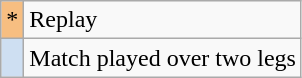<table class="wikitable">
<tr>
<td align=center style="background-color:#F7BE81">*</td>
<td>Replay</td>
</tr>
<tr>
<td align=center style="background-color:#cedff2"></td>
<td>Match played over two legs</td>
</tr>
</table>
